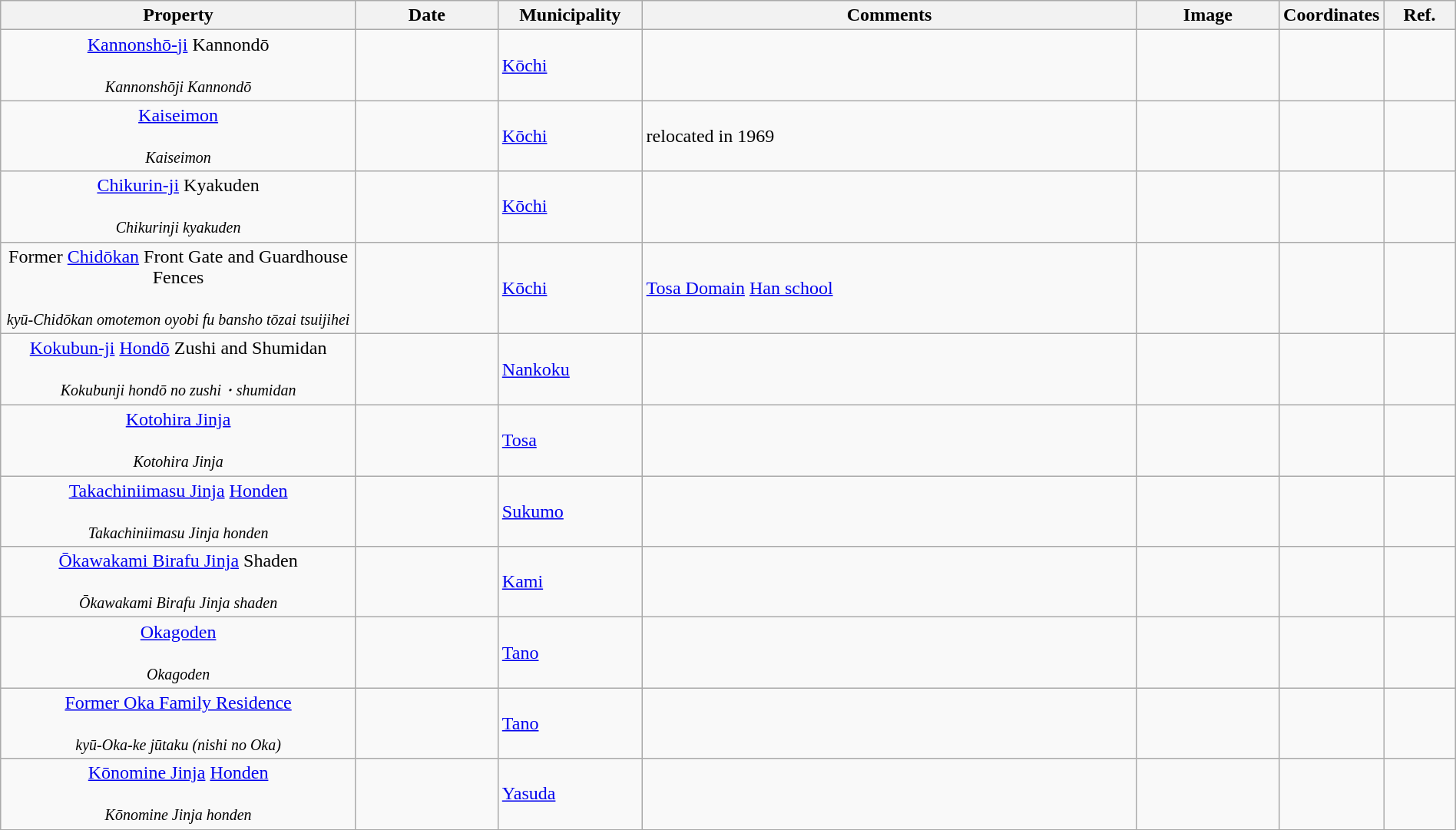<table class="wikitable sortable"  style="width:100%;">
<tr>
<th width="25%" align="left">Property</th>
<th width="10%" align="left" data-sort-type="number">Date</th>
<th width="10%" align="left">Municipality</th>
<th width="35%" align="left" class="unsortable">Comments</th>
<th width="10%" align="left" class="unsortable">Image</th>
<th width="5%" align="left" class="unsortable">Coordinates</th>
<th width="5%" align="left" class="unsortable">Ref.</th>
</tr>
<tr>
<td align="center"><a href='#'>Kannonshō-ji</a> Kannondō<br><br><small><em>Kannonshōji Kannondō</em></small></td>
<td></td>
<td><a href='#'>Kōchi</a></td>
<td></td>
<td></td>
<td></td>
<td></td>
</tr>
<tr>
<td align="center"><a href='#'>Kaiseimon</a><br><br><small><em>Kaiseimon</em></small></td>
<td></td>
<td><a href='#'>Kōchi</a></td>
<td>relocated in 1969</td>
<td></td>
<td></td>
<td></td>
</tr>
<tr>
<td align="center"><a href='#'>Chikurin-ji</a> Kyakuden<br><br><small><em>Chikurinji kyakuden</em></small></td>
<td></td>
<td><a href='#'>Kōchi</a></td>
<td></td>
<td></td>
<td></td>
<td></td>
</tr>
<tr>
<td align="center">Former <a href='#'>Chidōkan</a> Front Gate and Guardhouse Fences<br><br><small><em>kyū-Chidōkan omotemon oyobi fu bansho tōzai tsuijihei</em></small></td>
<td></td>
<td><a href='#'>Kōchi</a></td>
<td><a href='#'>Tosa Domain</a> <a href='#'>Han school</a></td>
<td></td>
<td></td>
<td></td>
</tr>
<tr>
<td align="center"><a href='#'>Kokubun-ji</a> <a href='#'>Hondō</a> Zushi and Shumidan<br><br><small><em>Kokubunji hondō no zushi・shumidan</em></small></td>
<td></td>
<td><a href='#'>Nankoku</a></td>
<td></td>
<td></td>
<td></td>
<td></td>
</tr>
<tr>
<td align="center"><a href='#'>Kotohira Jinja</a><br><br><small><em>Kotohira Jinja</em></small></td>
<td></td>
<td><a href='#'>Tosa</a></td>
<td></td>
<td></td>
<td></td>
<td></td>
</tr>
<tr>
<td align="center"><a href='#'>Takachiniimasu Jinja</a> <a href='#'>Honden</a><br><br><small><em>Takachiniimasu Jinja honden</em></small></td>
<td></td>
<td><a href='#'>Sukumo</a></td>
<td></td>
<td></td>
<td></td>
<td></td>
</tr>
<tr>
<td align="center"><a href='#'>Ōkawakami Birafu Jinja</a> Shaden<br><br><small><em>Ōkawakami Birafu Jinja shaden</em></small></td>
<td></td>
<td><a href='#'>Kami</a></td>
<td></td>
<td></td>
<td></td>
<td></td>
</tr>
<tr>
<td align="center"><a href='#'>Okagoden</a><br><br><small><em>Okagoden</em></small></td>
<td></td>
<td><a href='#'>Tano</a></td>
<td></td>
<td></td>
<td></td>
<td></td>
</tr>
<tr>
<td align="center"><a href='#'>Former Oka Family Residence</a><br><br><small><em>kyū-Oka-ke jūtaku (nishi no Oka)</em></small></td>
<td></td>
<td><a href='#'>Tano</a></td>
<td></td>
<td></td>
<td></td>
<td></td>
</tr>
<tr>
<td align="center"><a href='#'>Kōnomine Jinja</a> <a href='#'>Honden</a><br><br><small><em>Kōnomine Jinja honden</em></small></td>
<td></td>
<td><a href='#'>Yasuda</a></td>
<td></td>
<td></td>
<td></td>
<td></td>
</tr>
<tr>
</tr>
</table>
